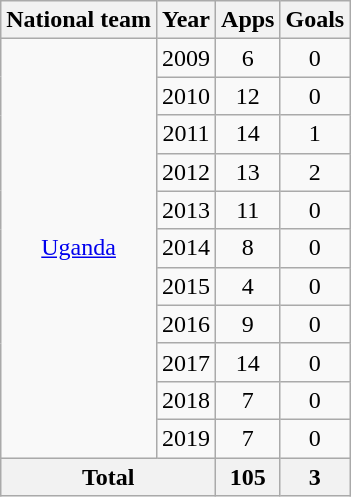<table class="wikitable" style="text-align:center">
<tr>
<th>National team</th>
<th>Year</th>
<th>Apps</th>
<th>Goals</th>
</tr>
<tr>
<td rowspan="11"><a href='#'>Uganda</a></td>
<td>2009</td>
<td>6</td>
<td>0</td>
</tr>
<tr>
<td>2010</td>
<td>12</td>
<td>0</td>
</tr>
<tr>
<td>2011</td>
<td>14</td>
<td>1</td>
</tr>
<tr>
<td>2012</td>
<td>13</td>
<td>2</td>
</tr>
<tr>
<td>2013</td>
<td>11</td>
<td>0</td>
</tr>
<tr>
<td>2014</td>
<td>8</td>
<td>0</td>
</tr>
<tr>
<td>2015</td>
<td>4</td>
<td>0</td>
</tr>
<tr>
<td>2016</td>
<td>9</td>
<td>0</td>
</tr>
<tr>
<td>2017</td>
<td>14</td>
<td>0</td>
</tr>
<tr>
<td>2018</td>
<td>7</td>
<td>0</td>
</tr>
<tr>
<td>2019</td>
<td>7</td>
<td>0</td>
</tr>
<tr>
<th colspan="2">Total</th>
<th>105</th>
<th>3</th>
</tr>
</table>
